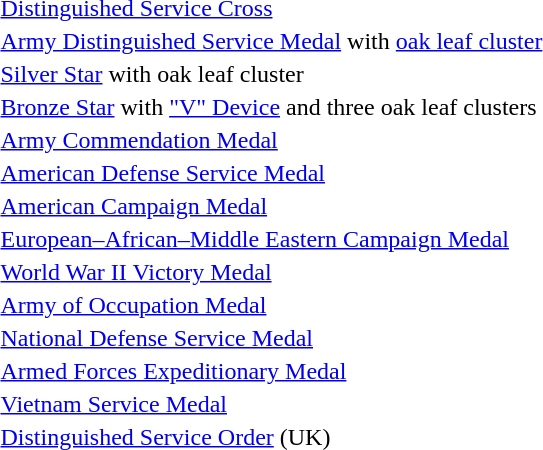<table>
<tr>
<td></td>
<td><a href='#'>Distinguished Service Cross</a></td>
</tr>
<tr>
<td></td>
<td><a href='#'>Army Distinguished Service Medal</a> with <a href='#'>oak leaf cluster</a></td>
</tr>
<tr>
<td></td>
<td><a href='#'>Silver Star</a> with oak leaf cluster</td>
</tr>
<tr>
<td></td>
<td><a href='#'>Bronze Star</a> with <a href='#'>"V" Device</a> and three oak leaf clusters</td>
</tr>
<tr>
<td></td>
<td><a href='#'>Army Commendation Medal</a></td>
</tr>
<tr>
<td></td>
<td><a href='#'>American Defense Service Medal</a></td>
</tr>
<tr>
<td></td>
<td><a href='#'>American Campaign Medal</a></td>
</tr>
<tr>
<td></td>
<td><a href='#'>European–African–Middle Eastern Campaign Medal</a></td>
</tr>
<tr>
<td></td>
<td><a href='#'>World War II Victory Medal</a></td>
</tr>
<tr>
<td></td>
<td><a href='#'>Army of Occupation Medal</a></td>
</tr>
<tr>
<td></td>
<td><a href='#'>National Defense Service Medal</a></td>
</tr>
<tr>
<td></td>
<td><a href='#'>Armed Forces Expeditionary Medal</a></td>
</tr>
<tr>
<td></td>
<td><a href='#'>Vietnam Service Medal</a></td>
</tr>
<tr>
<td></td>
<td><a href='#'>Distinguished Service Order</a> (UK)</td>
</tr>
</table>
